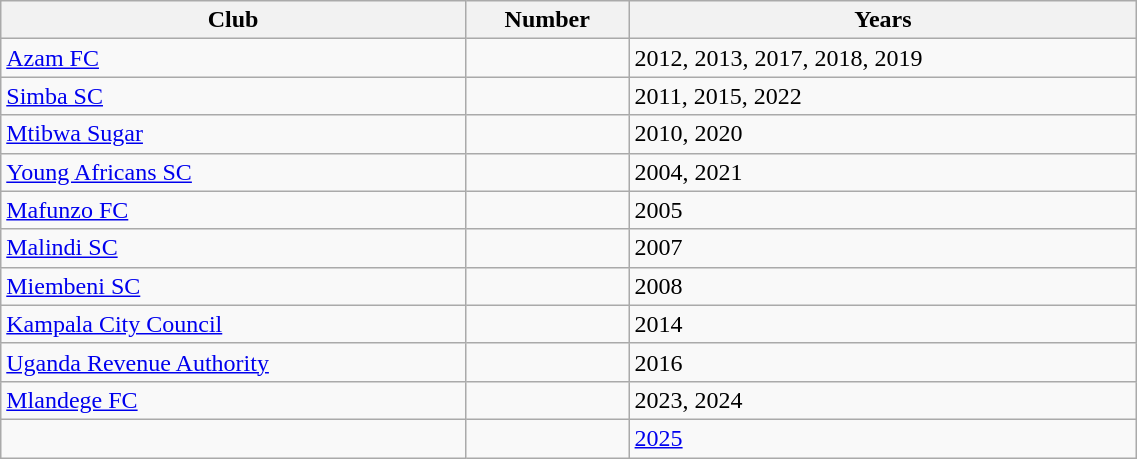<table class="wikitable" style="width:60%; font-size:100%">
<tr>
<th>Club</th>
<th>Number</th>
<th>Years</th>
</tr>
<tr>
<td><a href='#'>Azam FC</a></td>
<td></td>
<td>2012, 2013, 2017, 2018, 2019</td>
</tr>
<tr>
<td><a href='#'>Simba SC</a></td>
<td></td>
<td>2011, 2015, 2022</td>
</tr>
<tr>
<td><a href='#'>Mtibwa Sugar</a></td>
<td></td>
<td>2010, 2020</td>
</tr>
<tr>
<td><a href='#'>Young Africans SC</a></td>
<td></td>
<td>2004, 2021</td>
</tr>
<tr>
<td><a href='#'>Mafunzo FC</a></td>
<td></td>
<td>2005</td>
</tr>
<tr>
<td><a href='#'>Malindi SC</a></td>
<td></td>
<td>2007</td>
</tr>
<tr>
<td><a href='#'>Miembeni SC</a></td>
<td></td>
<td>2008</td>
</tr>
<tr>
<td><a href='#'>Kampala City Council</a></td>
<td></td>
<td>2014</td>
</tr>
<tr>
<td><a href='#'>Uganda Revenue Authority</a></td>
<td></td>
<td>2016</td>
</tr>
<tr>
<td><a href='#'>Mlandege FC</a></td>
<td></td>
<td>2023, 2024</td>
</tr>
<tr>
<td></td>
<td></td>
<td><a href='#'>2025</a></td>
</tr>
</table>
